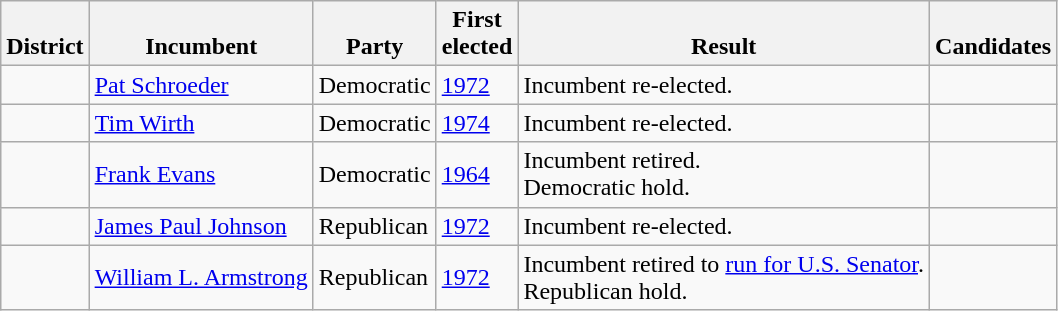<table class=wikitable>
<tr valign=bottom>
<th>District</th>
<th>Incumbent</th>
<th>Party</th>
<th>First<br>elected</th>
<th>Result</th>
<th>Candidates</th>
</tr>
<tr>
<td></td>
<td><a href='#'>Pat Schroeder</a></td>
<td>Democratic</td>
<td><a href='#'>1972</a></td>
<td>Incumbent re-elected.</td>
<td nowrap></td>
</tr>
<tr>
<td></td>
<td><a href='#'>Tim Wirth</a></td>
<td>Democratic</td>
<td><a href='#'>1974</a></td>
<td>Incumbent re-elected.</td>
<td nowrap></td>
</tr>
<tr>
<td></td>
<td><a href='#'>Frank Evans</a></td>
<td>Democratic</td>
<td><a href='#'>1964</a></td>
<td>Incumbent retired.<br>Democratic hold.</td>
<td nowrap></td>
</tr>
<tr>
<td></td>
<td><a href='#'>James Paul Johnson</a></td>
<td>Republican</td>
<td><a href='#'>1972</a></td>
<td>Incumbent re-elected.</td>
<td nowrap></td>
</tr>
<tr>
<td></td>
<td><a href='#'>William L. Armstrong</a></td>
<td>Republican</td>
<td><a href='#'>1972</a></td>
<td>Incumbent retired to <a href='#'>run for U.S. Senator</a>.<br>Republican hold.</td>
<td nowrap></td>
</tr>
</table>
